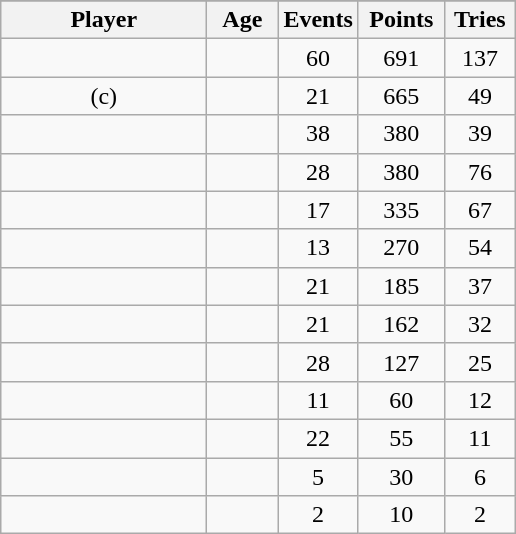<table class="wikitable sortable" style="text-align:center">
<tr>
</tr>
<tr>
<th scope="col" width=130>Player</th>
<th scope="col" width=40>Age</th>
<th scope="col" width=40>Events</th>
<th scope="col" width=50>Points</th>
<th scope="col" width=40>Tries</th>
</tr>
<tr>
<td align=center></td>
<td align=center></td>
<td align=center>60</td>
<td align=center>691</td>
<td align=center>137</td>
</tr>
<tr>
<td align=center> (c)</td>
<td align=center></td>
<td align=center>21</td>
<td align=center>665</td>
<td align=center>49</td>
</tr>
<tr>
<td align=center></td>
<td align=center></td>
<td align=center>38</td>
<td align=center>380</td>
<td align=center>39</td>
</tr>
<tr>
<td align=center></td>
<td align=center></td>
<td align=center>28</td>
<td align=center>380</td>
<td align=center>76</td>
</tr>
<tr>
<td align=center></td>
<td align=center></td>
<td align=center>17</td>
<td align=center>335</td>
<td align=center>67</td>
</tr>
<tr>
<td align=center></td>
<td align=center></td>
<td align=center>13</td>
<td align=center>270</td>
<td align=center>54</td>
</tr>
<tr>
<td align=center></td>
<td align=center></td>
<td align=center>21</td>
<td align=center>185</td>
<td align=center>37</td>
</tr>
<tr>
<td align=center></td>
<td align=center></td>
<td align=center>21</td>
<td align=center>162</td>
<td align=center>32</td>
</tr>
<tr>
<td align=center></td>
<td align=center></td>
<td align=center>28</td>
<td align=center>127</td>
<td align=center>25</td>
</tr>
<tr>
<td align=center></td>
<td align=center></td>
<td align=center>11</td>
<td align=center>60</td>
<td align=center>12</td>
</tr>
<tr>
<td align=center></td>
<td align=center></td>
<td align=center>22</td>
<td align=center>55</td>
<td align=center>11</td>
</tr>
<tr>
<td align=center></td>
<td align=center></td>
<td align=center>5</td>
<td align=center>30</td>
<td align=center>6</td>
</tr>
<tr>
<td align=center></td>
<td align=center></td>
<td align=center>2</td>
<td align=center>10</td>
<td align=center>2</td>
</tr>
</table>
